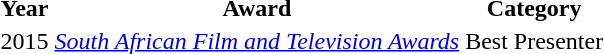<table wikitable>
<tr>
<th>Year</th>
<th>Award</th>
<th>Category</th>
</tr>
<tr>
<td>2015</td>
<td><em><a href='#'>South African Film and Television Awards</a></em></td>
<td>Best Presenter</td>
</tr>
</table>
